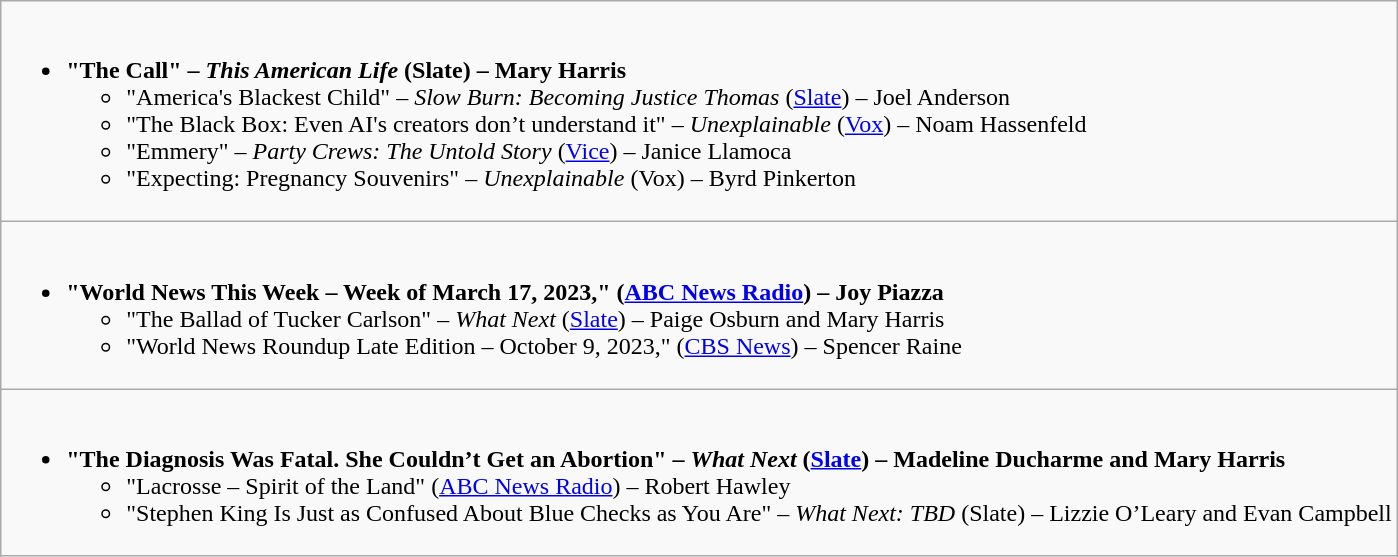<table class="wikitable">
<tr>
<td style="vertical-align:top;"><br><ul><li><strong>"The Call" – <em>This American Life</em> (Slate) – Mary Harris</strong><ul><li>"America's Blackest Child" – <em>Slow Burn: Becoming Justice Thomas</em> (<a href='#'>Slate</a>) – Joel Anderson</li><li>"The Black Box: Even AI's creators don’t understand it" – <em>Unexplainable</em> (<a href='#'>Vox</a>) – Noam Hassenfeld</li><li>"Emmery" – <em>Party Crews: The Untold Story</em> (<a href='#'>Vice</a>) – Janice Llamoca</li><li>"Expecting: Pregnancy Souvenirs" – <em>Unexplainable</em> (Vox) – Byrd Pinkerton</li></ul></li></ul></td>
</tr>
<tr>
<td style="vertical-align:top;"><br><ul><li><strong>"World News This Week – Week of March 17, 2023," (<a href='#'>ABC News Radio</a>) – Joy Piazza</strong><ul><li>"The Ballad of Tucker Carlson" – <em>What Next</em> (<a href='#'>Slate</a>) – Paige Osburn and Mary Harris</li><li>"World News Roundup Late Edition – October 9, 2023," (<a href='#'>CBS News</a>) – Spencer Raine</li></ul></li></ul></td>
</tr>
<tr>
<td style="vertical-align:top;"><br><ul><li><strong>"The Diagnosis Was Fatal. She Couldn’t Get an Abortion" – <em>What Next</em> (<a href='#'>Slate</a>) – Madeline Ducharme and Mary Harris</strong><ul><li>"Lacrosse – Spirit of the Land" (<a href='#'>ABC News Radio</a>) – Robert Hawley</li><li>"Stephen King Is Just as Confused About Blue Checks as You Are" – <em>What Next: TBD</em> (Slate) – Lizzie O’Leary and Evan Campbell</li></ul></li></ul></td>
</tr>
</table>
